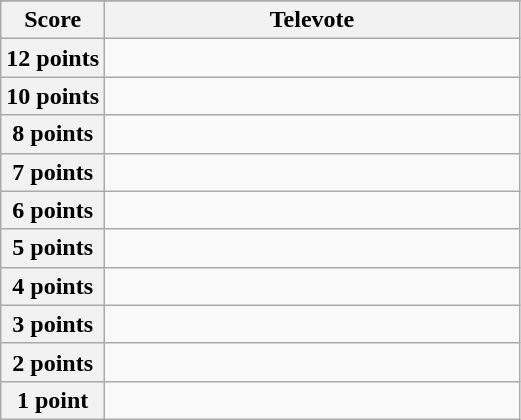<table class="wikitable">
<tr>
</tr>
<tr>
<th scope="col" width="20%">Score</th>
<th scope="col" width="80%">Televote</th>
</tr>
<tr>
<th scope="row">12 points</th>
<td></td>
</tr>
<tr>
<th scope="row">10 points</th>
<td></td>
</tr>
<tr>
<th scope="row">8 points</th>
<td></td>
</tr>
<tr>
<th scope="row">7 points</th>
<td></td>
</tr>
<tr>
<th scope="row">6 points</th>
<td></td>
</tr>
<tr>
<th scope="row">5 points</th>
<td></td>
</tr>
<tr>
<th scope="row">4 points</th>
<td></td>
</tr>
<tr>
<th scope="row">3 points</th>
<td></td>
</tr>
<tr>
<th scope="row">2 points</th>
<td></td>
</tr>
<tr>
<th scope="row">1 point</th>
<td></td>
</tr>
</table>
